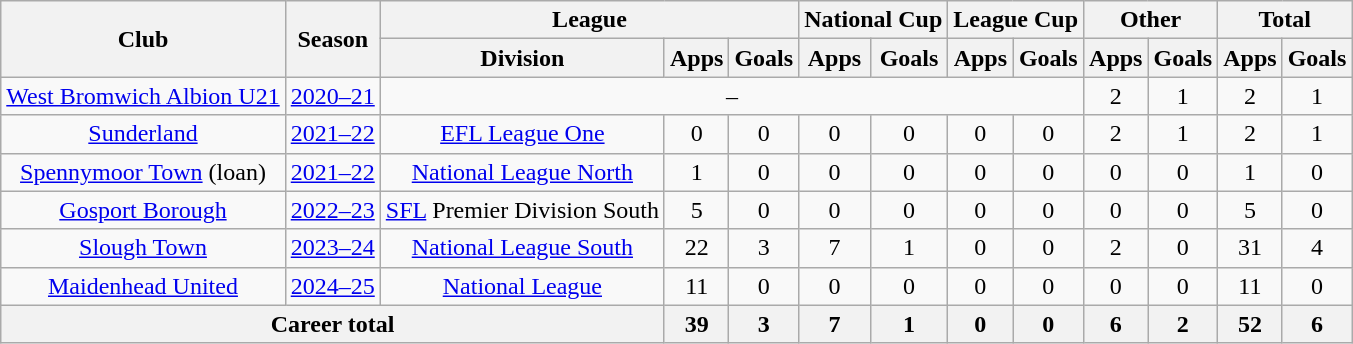<table class="wikitable" style="text-align: center">
<tr>
<th rowspan="2">Club</th>
<th rowspan="2">Season</th>
<th colspan="3">League</th>
<th colspan="2">National Cup</th>
<th colspan="2">League Cup</th>
<th colspan="2">Other</th>
<th colspan="2">Total</th>
</tr>
<tr>
<th>Division</th>
<th>Apps</th>
<th>Goals</th>
<th>Apps</th>
<th>Goals</th>
<th>Apps</th>
<th>Goals</th>
<th>Apps</th>
<th>Goals</th>
<th>Apps</th>
<th>Goals</th>
</tr>
<tr>
<td><a href='#'>West Bromwich Albion U21</a></td>
<td><a href='#'>2020–21</a></td>
<td colspan="7">–</td>
<td>2</td>
<td>1</td>
<td>2</td>
<td>1</td>
</tr>
<tr>
<td><a href='#'>Sunderland</a></td>
<td><a href='#'>2021–22</a></td>
<td><a href='#'>EFL League One</a></td>
<td>0</td>
<td>0</td>
<td>0</td>
<td>0</td>
<td>0</td>
<td>0</td>
<td>2</td>
<td>1</td>
<td>2</td>
<td>1</td>
</tr>
<tr>
<td><a href='#'>Spennymoor Town</a> (loan)</td>
<td><a href='#'>2021–22</a></td>
<td><a href='#'>National League North</a></td>
<td>1</td>
<td>0</td>
<td>0</td>
<td>0</td>
<td>0</td>
<td>0</td>
<td>0</td>
<td>0</td>
<td>1</td>
<td>0</td>
</tr>
<tr>
<td><a href='#'>Gosport Borough</a></td>
<td><a href='#'>2022–23</a></td>
<td><a href='#'>SFL</a> Premier Division South</td>
<td>5</td>
<td>0</td>
<td>0</td>
<td>0</td>
<td>0</td>
<td>0</td>
<td>0</td>
<td>0</td>
<td>5</td>
<td>0</td>
</tr>
<tr>
<td><a href='#'>Slough Town</a></td>
<td><a href='#'>2023–24</a></td>
<td><a href='#'>National League South</a></td>
<td>22</td>
<td>3</td>
<td>7</td>
<td>1</td>
<td>0</td>
<td>0</td>
<td>2</td>
<td>0</td>
<td>31</td>
<td>4</td>
</tr>
<tr>
<td><a href='#'>Maidenhead United</a></td>
<td><a href='#'>2024–25</a></td>
<td><a href='#'>National League</a></td>
<td>11</td>
<td>0</td>
<td>0</td>
<td>0</td>
<td>0</td>
<td>0</td>
<td>0</td>
<td>0</td>
<td>11</td>
<td>0</td>
</tr>
<tr>
<th colspan="3">Career total</th>
<th>39</th>
<th>3</th>
<th>7</th>
<th>1</th>
<th>0</th>
<th>0</th>
<th>6</th>
<th>2</th>
<th>52</th>
<th>6</th>
</tr>
</table>
